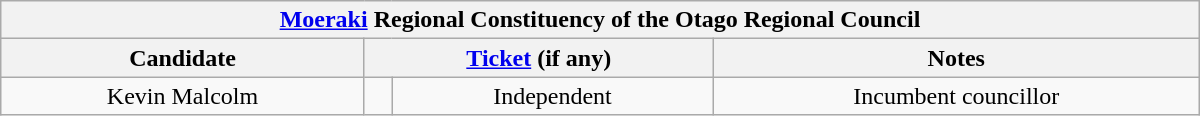<table class="wikitable" style="text-align: center; width:50em">
<tr>
<th colspan="4"><a href='#'>Moeraki</a> Regional Constituency of the Otago Regional Council</th>
</tr>
<tr>
<th>Candidate</th>
<th colspan="2"><a href='#'>Ticket</a> (if any)</th>
<th>Notes</th>
</tr>
<tr>
<td>Kevin Malcolm</td>
<td></td>
<td>Independent</td>
<td>Incumbent councillor</td>
</tr>
</table>
